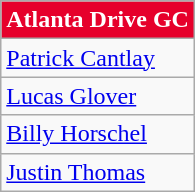<table class="wikitable">
<tr>
<th Style="background:#E6002B;color:#FFFFFF">Atlanta Drive GC</th>
</tr>
<tr>
<td> <a href='#'>Patrick Cantlay</a></td>
</tr>
<tr>
<td> <a href='#'>Lucas Glover</a></td>
</tr>
<tr>
<td> <a href='#'>Billy Horschel</a></td>
</tr>
<tr>
<td> <a href='#'>Justin Thomas</a></td>
</tr>
</table>
